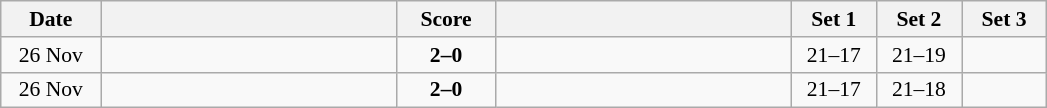<table class="wikitable" style="text-align: center; font-size:90% ">
<tr>
<th width="60">Date</th>
<th align="right" width="190"></th>
<th width="60">Score</th>
<th align="left" width="190"></th>
<th width="50">Set 1</th>
<th width="50">Set 2</th>
<th width="50">Set 3</th>
</tr>
<tr>
<td>26 Nov</td>
<td align=right><strong></strong></td>
<td align=center><strong>2–0</strong></td>
<td align=left></td>
<td>21–17</td>
<td>21–19</td>
<td></td>
</tr>
<tr>
<td>26 Nov</td>
<td align=right><strong></strong></td>
<td align=center><strong>2–0</strong></td>
<td align=left></td>
<td>21–17</td>
<td>21–18</td>
<td></td>
</tr>
</table>
